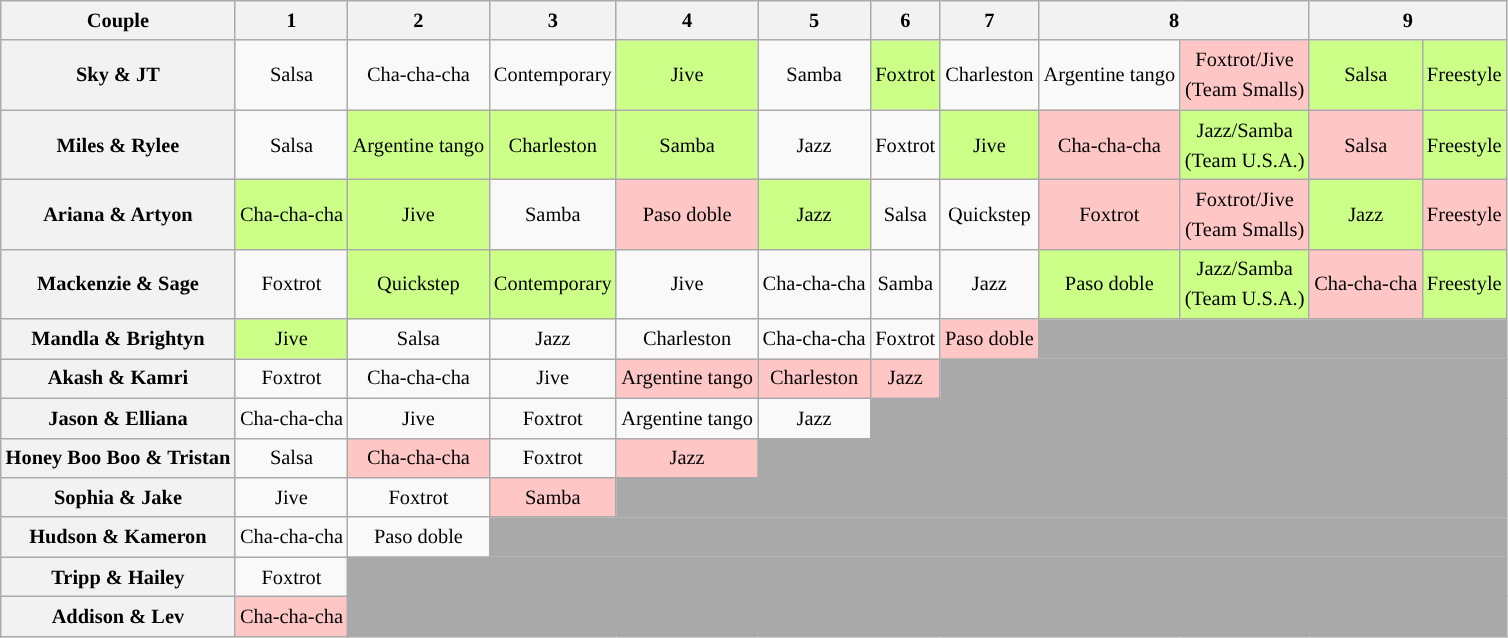<table class="wikitable unsortable" style="text-align:center; font-size:85%; line-height:20px">
<tr>
<th scope="col">Couple</th>
<th scope="col">1</th>
<th scope="col">2</th>
<th scope="col">3</th>
<th scope="col">4</th>
<th scope="col">5</th>
<th scope="col">6</th>
<th scope="col">7</th>
<th scope="col" colspan=2>8</th>
<th scope="col" colspan=2>9</th>
</tr>
<tr>
<th scope="row">Sky & JT</th>
<td>Salsa</td>
<td>Cha-cha-cha</td>
<td>Contemporary</td>
<td style="background:#ccff88">Jive</td>
<td>Samba</td>
<td style="background:#ccff88">Foxtrot</td>
<td>Charleston</td>
<td>Argentine tango</td>
<td style="background:#ffc6c6">Foxtrot/Jive<br>(Team Smalls)</td>
<td style="background:#ccff88">Salsa</td>
<td style="background:#ccff88">Freestyle</td>
</tr>
<tr>
<th scope="row">Miles & Rylee</th>
<td>Salsa</td>
<td style="background:#ccff88">Argentine tango</td>
<td style="background:#ccff88">Charleston</td>
<td style="background:#ccff88">Samba</td>
<td>Jazz</td>
<td>Foxtrot</td>
<td style="background:#ccff88">Jive</td>
<td style="background:#ffc6c6">Cha-cha-cha</td>
<td style="background:#ccff88">Jazz/Samba<br>(Team U.S.A.)</td>
<td style="background:#ffc6c6">Salsa</td>
<td style="background:#ccff88">Freestyle</td>
</tr>
<tr>
<th scope="row">Ariana & Artyon</th>
<td style="background:#ccff88">Cha-cha-cha</td>
<td style="background:#ccff88">Jive</td>
<td>Samba</td>
<td style="background:#ffc6c6">Paso doble</td>
<td style="background:#ccff88">Jazz</td>
<td>Salsa</td>
<td>Quickstep</td>
<td style="background:#ffc6c6">Foxtrot</td>
<td style="background:#ffc6c6">Foxtrot/Jive<br>(Team Smalls)</td>
<td style="background:#ccff88">Jazz</td>
<td style="background:#ffc6c6">Freestyle</td>
</tr>
<tr>
<th scope="row">Mackenzie & Sage</th>
<td>Foxtrot</td>
<td style="background:#ccff88">Quickstep</td>
<td style="background:#ccff88">Contemporary</td>
<td>Jive</td>
<td>Cha-cha-cha</td>
<td>Samba</td>
<td>Jazz</td>
<td style="background:#ccff88">Paso doble</td>
<td style="background:#ccff88">Jazz/Samba<br>(Team U.S.A.)</td>
<td style="background:#ffc6c6">Cha-cha-cha</td>
<td style="background:#ccff88">Freestyle</td>
</tr>
<tr>
<th scope="row">Mandla & Brightyn</th>
<td style="background:#ccff88">Jive</td>
<td>Salsa</td>
<td>Jazz</td>
<td>Charleston</td>
<td>Cha-cha-cha</td>
<td>Foxtrot</td>
<td style="background:#ffc6c6">Paso doble</td>
<td colspan="4" style="background:darkgrey"></td>
</tr>
<tr>
<th scope="row">Akash & Kamri</th>
<td>Foxtrot</td>
<td>Cha-cha-cha</td>
<td>Jive</td>
<td style="background:#ffc6c6">Argentine tango</td>
<td style="background:#ffc6c6">Charleston</td>
<td style="background:#ffc6c6">Jazz</td>
<td colspan="5" style="background:darkgrey"></td>
</tr>
<tr>
<th scope="row">Jason & Elliana</th>
<td>Cha-cha-cha</td>
<td>Jive</td>
<td>Foxtrot</td>
<td>Argentine tango</td>
<td>Jazz</td>
<td colspan="6" style="background:darkgrey"></td>
</tr>
<tr>
<th scope="row">Honey Boo Boo & Tristan</th>
<td>Salsa</td>
<td style="background:#ffc6c6">Cha-cha-cha</td>
<td>Foxtrot</td>
<td style="background:#ffc6c6">Jazz</td>
<td colspan="7" style="background:darkgrey"></td>
</tr>
<tr>
<th scope="row">Sophia & Jake</th>
<td>Jive</td>
<td>Foxtrot</td>
<td style="background:#ffc6c6">Samba</td>
<td colspan="8" style="background:darkgrey"></td>
</tr>
<tr>
<th scope="row">Hudson & Kameron</th>
<td>Cha-cha-cha</td>
<td>Paso doble</td>
<td colspan="9" style="background:darkgrey"></td>
</tr>
<tr>
<th scope="row">Tripp & Hailey</th>
<td>Foxtrot</td>
<td colspan="10" style="background:darkgrey"></td>
</tr>
<tr>
<th scope="row">Addison & Lev</th>
<td style="background:#ffc6c6">Cha-cha-cha</td>
<td colspan="10" style="background:darkgrey"></td>
</tr>
</table>
